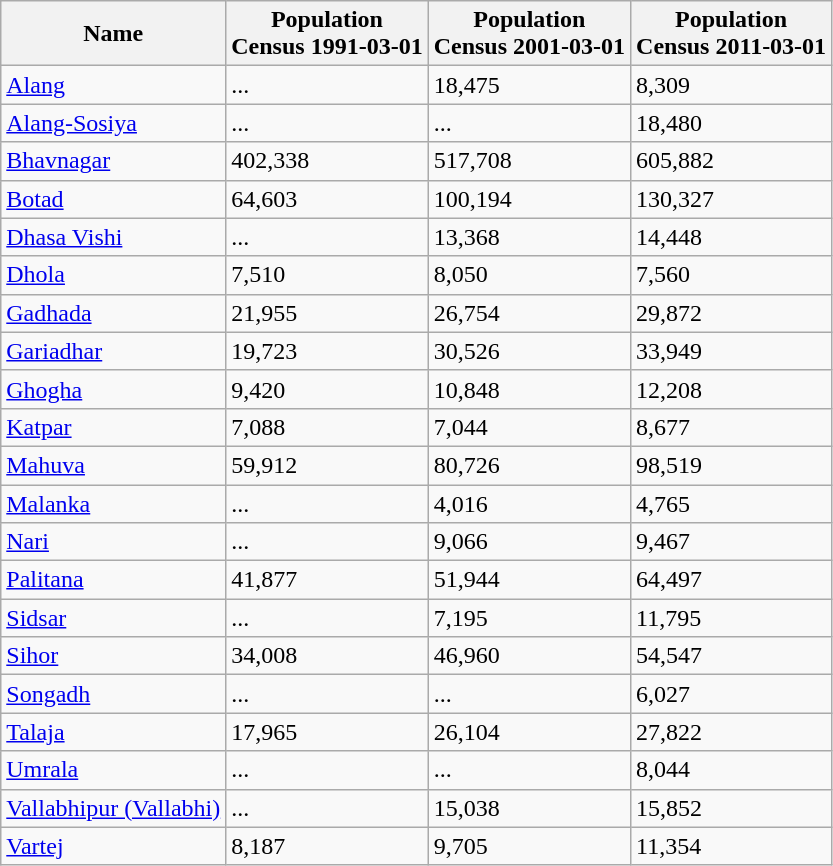<table class="wikitable">
<tr>
<th>Name</th>
<th>Population<br>Census
1991-03-01</th>
<th>Population<br>Census
2001-03-01</th>
<th>Population<br>Census
2011-03-01</th>
</tr>
<tr>
<td><a href='#'>Alang</a></td>
<td>...</td>
<td>18,475</td>
<td>8,309</td>
</tr>
<tr>
<td><a href='#'>Alang-Sosiya</a></td>
<td>...</td>
<td>...</td>
<td>18,480</td>
</tr>
<tr>
<td><a href='#'>Bhavnagar</a></td>
<td>402,338</td>
<td>517,708</td>
<td>605,882</td>
</tr>
<tr>
<td><a href='#'>Botad</a></td>
<td>64,603</td>
<td>100,194</td>
<td>130,327</td>
</tr>
<tr>
<td><a href='#'>Dhasa Vishi</a></td>
<td>...</td>
<td>13,368</td>
<td>14,448</td>
</tr>
<tr>
<td><a href='#'>Dhola</a></td>
<td>7,510</td>
<td>8,050</td>
<td>7,560</td>
</tr>
<tr>
<td><a href='#'>Gadhada</a></td>
<td>21,955</td>
<td>26,754</td>
<td>29,872</td>
</tr>
<tr>
<td><a href='#'>Gariadhar</a></td>
<td>19,723</td>
<td>30,526</td>
<td>33,949</td>
</tr>
<tr>
<td><a href='#'>Ghogha</a></td>
<td>9,420</td>
<td>10,848</td>
<td>12,208</td>
</tr>
<tr>
<td><a href='#'>Katpar</a></td>
<td>7,088</td>
<td>7,044</td>
<td>8,677</td>
</tr>
<tr>
<td><a href='#'>Mahuva</a></td>
<td>59,912</td>
<td>80,726</td>
<td>98,519</td>
</tr>
<tr>
<td><a href='#'>Malanka</a></td>
<td>...</td>
<td>4,016</td>
<td>4,765</td>
</tr>
<tr>
<td><a href='#'>Nari</a></td>
<td>...</td>
<td>9,066</td>
<td>9,467</td>
</tr>
<tr>
<td><a href='#'>Palitana</a></td>
<td>41,877</td>
<td>51,944</td>
<td>64,497</td>
</tr>
<tr>
<td><a href='#'>Sidsar</a></td>
<td>...</td>
<td>7,195</td>
<td>11,795</td>
</tr>
<tr>
<td><a href='#'>Sihor</a></td>
<td>34,008</td>
<td>46,960</td>
<td>54,547</td>
</tr>
<tr>
<td><a href='#'>Songadh</a></td>
<td>...</td>
<td>...</td>
<td>6,027</td>
</tr>
<tr>
<td><a href='#'>Talaja</a></td>
<td>17,965</td>
<td>26,104</td>
<td>27,822</td>
</tr>
<tr>
<td><a href='#'>Umrala</a></td>
<td>...</td>
<td>...</td>
<td>8,044</td>
</tr>
<tr>
<td><a href='#'>Vallabhipur (Vallabhi)</a></td>
<td>...</td>
<td>15,038</td>
<td>15,852</td>
</tr>
<tr>
<td><a href='#'>Vartej</a></td>
<td>8,187</td>
<td>9,705</td>
<td>11,354</td>
</tr>
</table>
